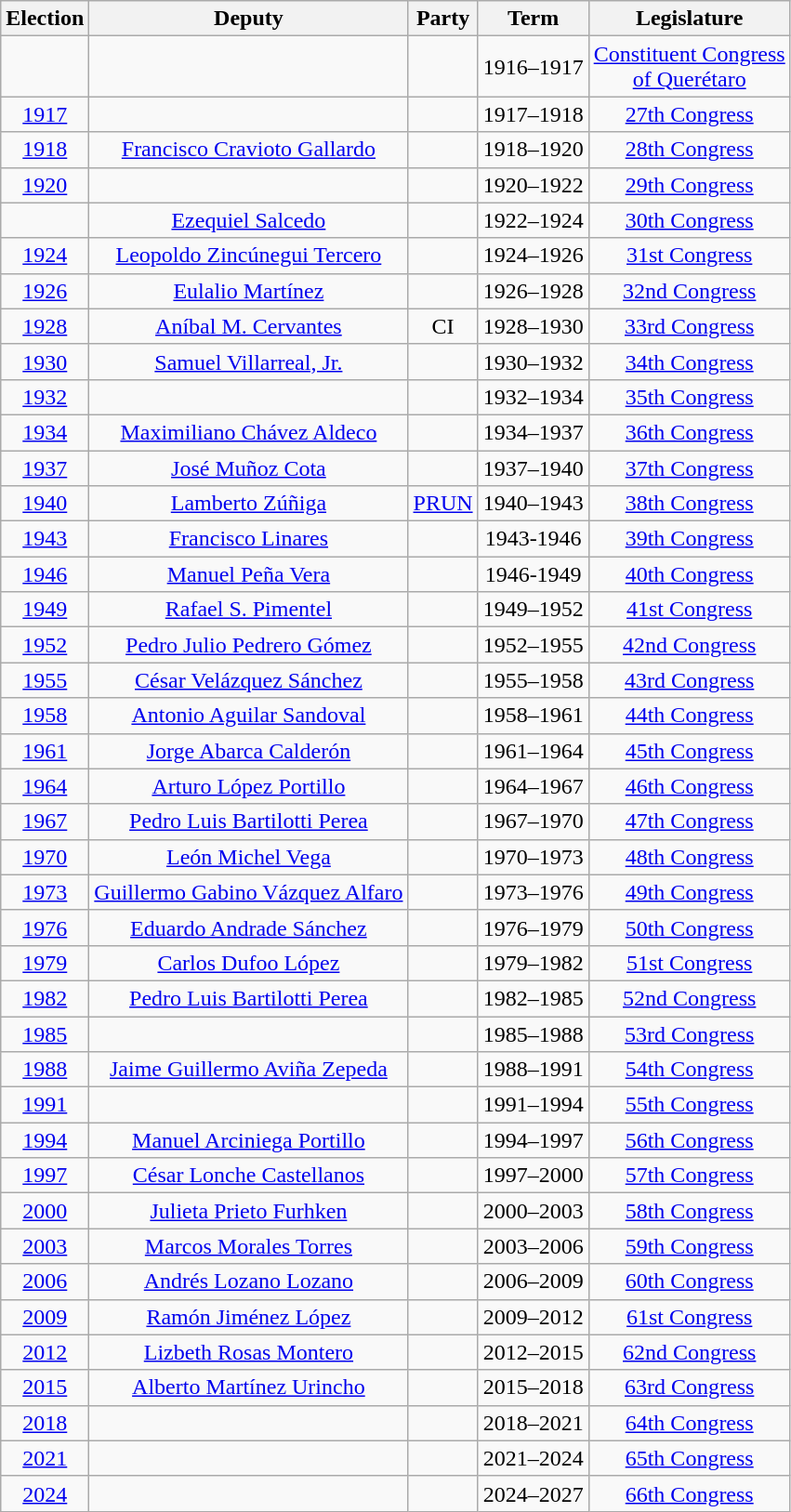<table class="wikitable sortable" style="text-align: center">
<tr>
<th>Election</th>
<th class="unsortable">Deputy</th>
<th class="unsortable">Party</th>
<th class="unsortable">Term</th>
<th class="unsortable">Legislature</th>
</tr>
<tr>
<td></td>
<td></td>
<td></td>
<td>1916–1917</td>
<td><a href='#'>Constituent Congress<br>of Querétaro</a></td>
</tr>
<tr>
<td><a href='#'>1917</a></td>
<td></td>
<td></td>
<td>1917–1918</td>
<td><a href='#'>27th Congress</a></td>
</tr>
<tr>
<td><a href='#'>1918</a></td>
<td><a href='#'>Francisco Cravioto Gallardo</a></td>
<td></td>
<td>1918–1920</td>
<td><a href='#'>28th Congress</a></td>
</tr>
<tr>
<td><a href='#'>1920</a></td>
<td></td>
<td></td>
<td>1920–1922</td>
<td><a href='#'>29th Congress</a></td>
</tr>
<tr>
<td></td>
<td><a href='#'>Ezequiel Salcedo</a></td>
<td></td>
<td>1922–1924</td>
<td><a href='#'>30th Congress</a></td>
</tr>
<tr>
<td><a href='#'>1924</a></td>
<td><a href='#'>Leopoldo Zincúnegui Tercero</a></td>
<td></td>
<td>1924–1926</td>
<td><a href='#'>31st Congress</a></td>
</tr>
<tr>
<td><a href='#'>1926</a></td>
<td><a href='#'>Eulalio Martínez</a></td>
<td></td>
<td>1926–1928</td>
<td><a href='#'>32nd Congress</a></td>
</tr>
<tr>
<td><a href='#'>1928</a></td>
<td><a href='#'>Aníbal M. Cervantes</a></td>
<td>CI</td>
<td>1928–1930</td>
<td><a href='#'>33rd Congress</a></td>
</tr>
<tr>
<td><a href='#'>1930</a></td>
<td><a href='#'>Samuel Villarreal, Jr.</a></td>
<td></td>
<td>1930–1932</td>
<td><a href='#'>34th Congress</a></td>
</tr>
<tr>
<td><a href='#'>1932</a></td>
<td></td>
<td></td>
<td>1932–1934</td>
<td><a href='#'>35th Congress</a></td>
</tr>
<tr>
<td><a href='#'>1934</a></td>
<td><a href='#'>Maximiliano Chávez Aldeco</a></td>
<td></td>
<td>1934–1937</td>
<td><a href='#'>36th Congress</a></td>
</tr>
<tr>
<td><a href='#'>1937</a></td>
<td><a href='#'>José Muñoz Cota</a></td>
<td></td>
<td>1937–1940</td>
<td><a href='#'>37th Congress</a></td>
</tr>
<tr>
<td><a href='#'>1940</a></td>
<td><a href='#'>Lamberto Zúñiga</a></td>
<td><a href='#'>PRUN</a></td>
<td>1940–1943</td>
<td><a href='#'>38th Congress</a></td>
</tr>
<tr>
<td><a href='#'>1943</a></td>
<td><a href='#'>Francisco Linares</a></td>
<td></td>
<td>1943-1946</td>
<td><a href='#'>39th Congress</a></td>
</tr>
<tr>
<td><a href='#'>1946</a></td>
<td><a href='#'>Manuel Peña Vera</a></td>
<td></td>
<td>1946-1949</td>
<td><a href='#'>40th Congress</a></td>
</tr>
<tr>
<td><a href='#'>1949</a></td>
<td><a href='#'>Rafael S. Pimentel</a></td>
<td></td>
<td>1949–1952</td>
<td><a href='#'>41st Congress</a></td>
</tr>
<tr>
<td><a href='#'>1952</a></td>
<td><a href='#'>Pedro Julio Pedrero Gómez</a></td>
<td></td>
<td>1952–1955</td>
<td><a href='#'>42nd Congress</a></td>
</tr>
<tr>
<td><a href='#'>1955</a></td>
<td><a href='#'>César Velázquez Sánchez</a></td>
<td></td>
<td>1955–1958</td>
<td><a href='#'>43rd Congress</a></td>
</tr>
<tr>
<td><a href='#'>1958</a></td>
<td><a href='#'>Antonio Aguilar Sandoval</a></td>
<td></td>
<td>1958–1961</td>
<td><a href='#'>44th Congress</a></td>
</tr>
<tr>
<td><a href='#'>1961</a></td>
<td><a href='#'>Jorge Abarca Calderón</a></td>
<td></td>
<td>1961–1964</td>
<td><a href='#'>45th Congress</a></td>
</tr>
<tr>
<td><a href='#'>1964</a></td>
<td><a href='#'>Arturo López Portillo</a></td>
<td></td>
<td>1964–1967</td>
<td><a href='#'>46th Congress</a></td>
</tr>
<tr>
<td><a href='#'>1967</a></td>
<td><a href='#'>Pedro Luis Bartilotti Perea</a></td>
<td></td>
<td>1967–1970</td>
<td><a href='#'>47th Congress</a></td>
</tr>
<tr>
<td><a href='#'>1970</a></td>
<td><a href='#'>León Michel Vega</a></td>
<td></td>
<td>1970–1973</td>
<td><a href='#'>48th Congress</a></td>
</tr>
<tr>
<td><a href='#'>1973</a></td>
<td><a href='#'>Guillermo Gabino Vázquez Alfaro</a></td>
<td></td>
<td>1973–1976</td>
<td><a href='#'>49th Congress</a></td>
</tr>
<tr>
<td><a href='#'>1976</a></td>
<td><a href='#'>Eduardo Andrade Sánchez</a></td>
<td></td>
<td>1976–1979</td>
<td><a href='#'>50th Congress</a></td>
</tr>
<tr>
<td><a href='#'>1979</a></td>
<td><a href='#'>Carlos Dufoo López</a></td>
<td></td>
<td>1979–1982</td>
<td><a href='#'>51st Congress</a></td>
</tr>
<tr>
<td><a href='#'>1982</a></td>
<td><a href='#'>Pedro Luis Bartilotti Perea</a></td>
<td></td>
<td>1982–1985</td>
<td><a href='#'>52nd Congress</a></td>
</tr>
<tr>
<td><a href='#'>1985</a></td>
<td></td>
<td></td>
<td>1985–1988</td>
<td><a href='#'>53rd Congress</a></td>
</tr>
<tr>
<td><a href='#'>1988</a></td>
<td><a href='#'>Jaime Guillermo Aviña Zepeda</a></td>
<td></td>
<td>1988–1991</td>
<td><a href='#'>54th Congress</a></td>
</tr>
<tr>
<td><a href='#'>1991</a></td>
<td></td>
<td></td>
<td>1991–1994</td>
<td><a href='#'>55th Congress</a></td>
</tr>
<tr>
<td><a href='#'>1994</a></td>
<td><a href='#'>Manuel Arciniega Portillo</a></td>
<td></td>
<td>1994–1997</td>
<td><a href='#'>56th Congress</a></td>
</tr>
<tr>
<td><a href='#'>1997</a></td>
<td><a href='#'>César Lonche Castellanos</a></td>
<td></td>
<td>1997–2000</td>
<td><a href='#'>57th Congress</a></td>
</tr>
<tr>
<td><a href='#'>2000</a></td>
<td><a href='#'>Julieta Prieto Furhken</a></td>
<td></td>
<td>2000–2003</td>
<td><a href='#'>58th Congress</a></td>
</tr>
<tr>
<td><a href='#'>2003</a></td>
<td><a href='#'>Marcos Morales Torres</a></td>
<td></td>
<td>2003–2006</td>
<td><a href='#'>59th Congress</a></td>
</tr>
<tr>
<td><a href='#'>2006</a></td>
<td><a href='#'>Andrés Lozano Lozano</a></td>
<td></td>
<td>2006–2009</td>
<td><a href='#'>60th Congress</a></td>
</tr>
<tr>
<td><a href='#'>2009</a></td>
<td><a href='#'>Ramón Jiménez López</a></td>
<td></td>
<td>2009–2012</td>
<td><a href='#'>61st Congress</a></td>
</tr>
<tr>
<td><a href='#'>2012</a></td>
<td><a href='#'>Lizbeth Rosas Montero</a></td>
<td></td>
<td>2012–2015</td>
<td><a href='#'>62nd Congress</a></td>
</tr>
<tr>
<td><a href='#'>2015</a></td>
<td><a href='#'>Alberto Martínez Urincho</a></td>
<td></td>
<td>2015–2018</td>
<td><a href='#'>63rd Congress</a></td>
</tr>
<tr>
<td><a href='#'>2018</a></td>
<td></td>
<td></td>
<td>2018–2021</td>
<td><a href='#'>64th Congress</a></td>
</tr>
<tr>
<td><a href='#'>2021</a></td>
<td></td>
<td></td>
<td>2021–2024</td>
<td><a href='#'>65th Congress</a></td>
</tr>
<tr>
<td><a href='#'>2024</a></td>
<td><br></td>
<td></td>
<td>2024–2027</td>
<td><a href='#'>66th Congress</a></td>
</tr>
</table>
